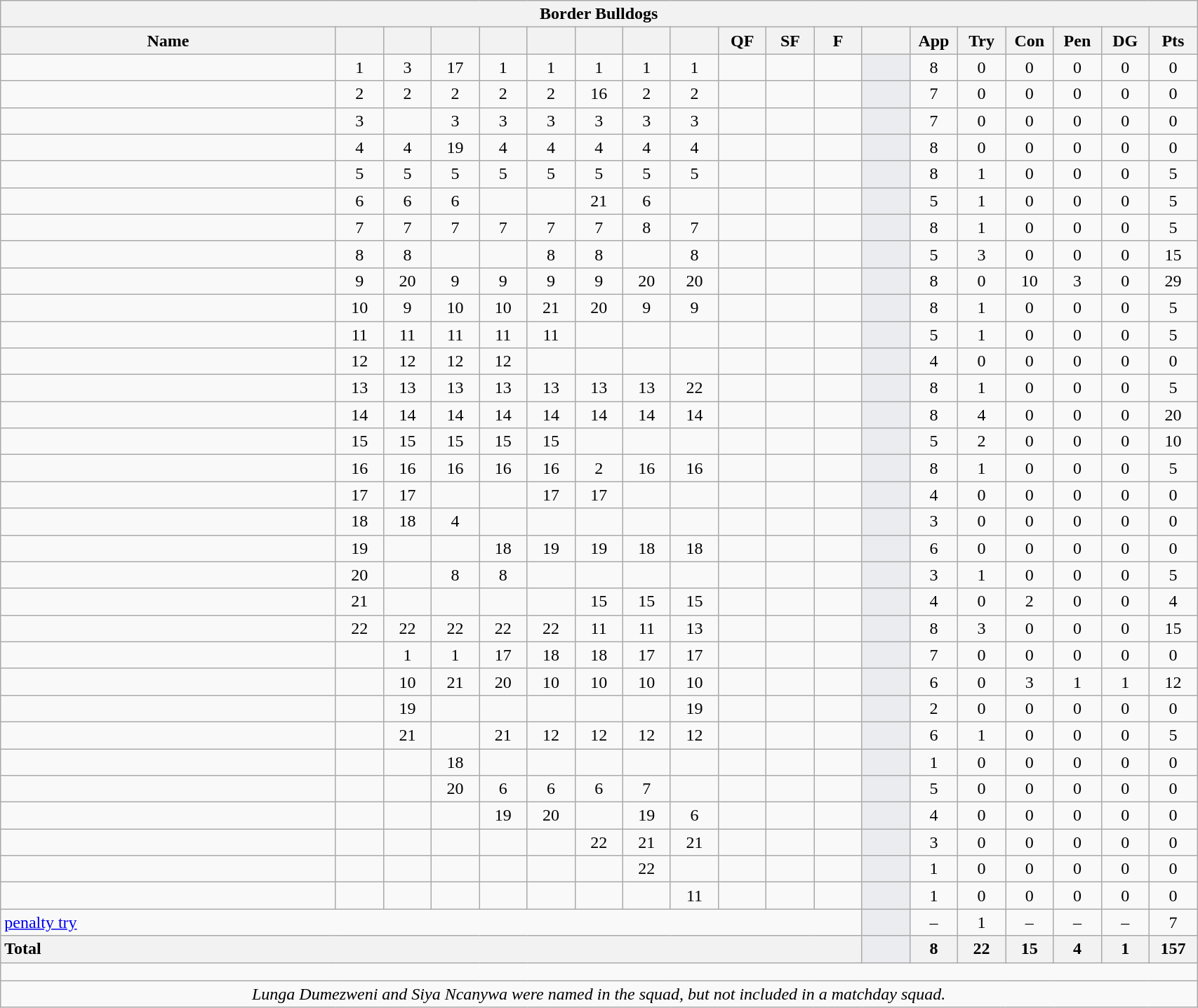<table class="wikitable collapsible collapsed" style="text-align:center; font-size:100%; width:90%">
<tr>
<th colspan="100%">Border Bulldogs</th>
</tr>
<tr>
<th style="width:28%;">Name</th>
<th style="width:4%;"></th>
<th style="width:4%;"></th>
<th style="width:4%;"></th>
<th style="width:4%;"></th>
<th style="width:4%;"></th>
<th style="width:4%;"></th>
<th style="width:4%;"></th>
<th style="width:4%;"></th>
<th style="width:4%;">QF</th>
<th style="width:4%;">SF</th>
<th style="width:4%;">F</th>
<th style="width:4%;"></th>
<th style="width:4%;">App</th>
<th style="width:4%;">Try</th>
<th style="width:4%;">Con</th>
<th style="width:4%;">Pen</th>
<th style="width:4%;">DG</th>
<th style="width:4%;">Pts</th>
</tr>
<tr>
<td style="text-align:left;"></td>
<td>1</td>
<td>3</td>
<td>17 </td>
<td>1</td>
<td>1</td>
<td>1</td>
<td>1</td>
<td>1</td>
<td></td>
<td></td>
<td></td>
<td style="background:#EBECF0;"></td>
<td>8</td>
<td>0</td>
<td>0</td>
<td>0</td>
<td>0</td>
<td>0</td>
</tr>
<tr>
<td style="text-align:left;"></td>
<td>2</td>
<td>2</td>
<td>2</td>
<td>2</td>
<td>2</td>
<td>16</td>
<td>2</td>
<td>2</td>
<td></td>
<td></td>
<td></td>
<td style="background:#EBECF0;"></td>
<td>7</td>
<td>0</td>
<td>0</td>
<td>0</td>
<td>0</td>
<td>0</td>
</tr>
<tr>
<td style="text-align:left;"></td>
<td>3</td>
<td></td>
<td>3</td>
<td>3</td>
<td>3</td>
<td>3</td>
<td>3</td>
<td>3</td>
<td></td>
<td></td>
<td></td>
<td style="background:#EBECF0;"></td>
<td>7</td>
<td>0</td>
<td>0</td>
<td>0</td>
<td>0</td>
<td>0</td>
</tr>
<tr>
<td style="text-align:left;"></td>
<td>4</td>
<td>4</td>
<td>19 </td>
<td>4</td>
<td>4</td>
<td>4</td>
<td>4</td>
<td>4</td>
<td></td>
<td></td>
<td></td>
<td style="background:#EBECF0;"></td>
<td>8</td>
<td>0</td>
<td>0</td>
<td>0</td>
<td>0</td>
<td>0</td>
</tr>
<tr>
<td style="text-align:left;"></td>
<td>5</td>
<td>5</td>
<td>5</td>
<td>5</td>
<td>5</td>
<td>5</td>
<td>5</td>
<td>5</td>
<td></td>
<td></td>
<td></td>
<td style="background:#EBECF0;"></td>
<td>8</td>
<td>1</td>
<td>0</td>
<td>0</td>
<td>0</td>
<td>5</td>
</tr>
<tr>
<td style="text-align:left;"></td>
<td>6</td>
<td>6</td>
<td>6</td>
<td></td>
<td></td>
<td>21 </td>
<td>6</td>
<td></td>
<td></td>
<td></td>
<td></td>
<td style="background:#EBECF0;"></td>
<td>5</td>
<td>1</td>
<td>0</td>
<td>0</td>
<td>0</td>
<td>5</td>
</tr>
<tr>
<td style="text-align:left;"></td>
<td>7</td>
<td>7</td>
<td>7</td>
<td>7</td>
<td>7</td>
<td>7</td>
<td>8</td>
<td>7</td>
<td></td>
<td></td>
<td></td>
<td style="background:#EBECF0;"></td>
<td>8</td>
<td>1</td>
<td>0</td>
<td>0</td>
<td>0</td>
<td>5</td>
</tr>
<tr>
<td style="text-align:left;"></td>
<td>8</td>
<td>8</td>
<td></td>
<td></td>
<td>8</td>
<td>8</td>
<td></td>
<td>8</td>
<td></td>
<td></td>
<td></td>
<td style="background:#EBECF0;"></td>
<td>5</td>
<td>3</td>
<td>0</td>
<td>0</td>
<td>0</td>
<td>15</td>
</tr>
<tr>
<td style="text-align:left;"></td>
<td>9</td>
<td>20 </td>
<td>9</td>
<td>9</td>
<td>9</td>
<td>9</td>
<td>20 </td>
<td>20 </td>
<td></td>
<td></td>
<td></td>
<td style="background:#EBECF0;"></td>
<td>8</td>
<td>0</td>
<td>10</td>
<td>3</td>
<td>0</td>
<td>29</td>
</tr>
<tr>
<td style="text-align:left;"></td>
<td>10</td>
<td>9</td>
<td>10</td>
<td>10</td>
<td>21 </td>
<td>20 </td>
<td>9</td>
<td>9</td>
<td></td>
<td></td>
<td></td>
<td style="background:#EBECF0;"></td>
<td>8</td>
<td>1</td>
<td>0</td>
<td>0</td>
<td>0</td>
<td>5</td>
</tr>
<tr>
<td style="text-align:left;"></td>
<td>11</td>
<td>11</td>
<td>11</td>
<td>11</td>
<td>11</td>
<td></td>
<td></td>
<td></td>
<td></td>
<td></td>
<td></td>
<td style="background:#EBECF0;"></td>
<td>5</td>
<td>1</td>
<td>0</td>
<td>0</td>
<td>0</td>
<td>5</td>
</tr>
<tr>
<td style="text-align:left;"></td>
<td>12</td>
<td>12</td>
<td>12</td>
<td>12</td>
<td></td>
<td></td>
<td></td>
<td></td>
<td></td>
<td></td>
<td></td>
<td style="background:#EBECF0;"></td>
<td>4</td>
<td>0</td>
<td>0</td>
<td>0</td>
<td>0</td>
<td>0</td>
</tr>
<tr>
<td style="text-align:left;"></td>
<td>13</td>
<td>13</td>
<td>13</td>
<td>13</td>
<td>13</td>
<td>13</td>
<td>13</td>
<td>22 </td>
<td></td>
<td></td>
<td></td>
<td style="background:#EBECF0;"></td>
<td>8</td>
<td>1</td>
<td>0</td>
<td>0</td>
<td>0</td>
<td>5</td>
</tr>
<tr>
<td style="text-align:left;"></td>
<td>14</td>
<td>14</td>
<td>14</td>
<td>14</td>
<td>14</td>
<td>14</td>
<td>14</td>
<td>14</td>
<td></td>
<td></td>
<td></td>
<td style="background:#EBECF0;"></td>
<td>8</td>
<td>4</td>
<td>0</td>
<td>0</td>
<td>0</td>
<td>20</td>
</tr>
<tr>
<td style="text-align:left;"></td>
<td>15</td>
<td>15</td>
<td>15</td>
<td>15</td>
<td>15</td>
<td></td>
<td></td>
<td></td>
<td></td>
<td></td>
<td></td>
<td style="background:#EBECF0;"></td>
<td>5</td>
<td>2</td>
<td>0</td>
<td>0</td>
<td>0</td>
<td>10</td>
</tr>
<tr>
<td style="text-align:left;"></td>
<td>16 </td>
<td>16 </td>
<td>16 </td>
<td>16 </td>
<td>16 </td>
<td>2</td>
<td>16 </td>
<td>16 </td>
<td></td>
<td></td>
<td></td>
<td style="background:#EBECF0;"></td>
<td>8</td>
<td>1</td>
<td>0</td>
<td>0</td>
<td>0</td>
<td>5</td>
</tr>
<tr>
<td style="text-align:left;"></td>
<td>17 </td>
<td>17 </td>
<td></td>
<td></td>
<td>17 </td>
<td>17 </td>
<td></td>
<td></td>
<td></td>
<td></td>
<td></td>
<td style="background:#EBECF0;"></td>
<td>4</td>
<td>0</td>
<td>0</td>
<td>0</td>
<td>0</td>
<td>0</td>
</tr>
<tr>
<td style="text-align:left;"></td>
<td>18 </td>
<td>18 </td>
<td>4</td>
<td></td>
<td></td>
<td></td>
<td></td>
<td></td>
<td></td>
<td></td>
<td></td>
<td style="background:#EBECF0;"></td>
<td>3</td>
<td>0</td>
<td>0</td>
<td>0</td>
<td>0</td>
<td>0</td>
</tr>
<tr>
<td style="text-align:left;"></td>
<td>19 </td>
<td></td>
<td></td>
<td>18 </td>
<td>19 </td>
<td>19 </td>
<td>18 </td>
<td>18 </td>
<td></td>
<td></td>
<td></td>
<td style="background:#EBECF0;"></td>
<td>6</td>
<td>0</td>
<td>0</td>
<td>0</td>
<td>0</td>
<td>0</td>
</tr>
<tr>
<td style="text-align:left;"></td>
<td>20 </td>
<td></td>
<td>8</td>
<td>8</td>
<td></td>
<td></td>
<td></td>
<td></td>
<td></td>
<td></td>
<td></td>
<td style="background:#EBECF0;"></td>
<td>3</td>
<td>1</td>
<td>0</td>
<td>0</td>
<td>0</td>
<td>5</td>
</tr>
<tr>
<td style="text-align:left;"></td>
<td>21 </td>
<td></td>
<td></td>
<td></td>
<td></td>
<td>15</td>
<td>15</td>
<td>15</td>
<td></td>
<td></td>
<td></td>
<td style="background:#EBECF0;"></td>
<td>4</td>
<td>0</td>
<td>2</td>
<td>0</td>
<td>0</td>
<td>4</td>
</tr>
<tr>
<td style="text-align:left;"></td>
<td>22 </td>
<td>22 </td>
<td>22 </td>
<td>22 </td>
<td>22 </td>
<td>11</td>
<td>11</td>
<td>13</td>
<td></td>
<td></td>
<td></td>
<td style="background:#EBECF0;"></td>
<td>8</td>
<td>3</td>
<td>0</td>
<td>0</td>
<td>0</td>
<td>15</td>
</tr>
<tr>
<td style="text-align:left;"></td>
<td></td>
<td>1</td>
<td>1</td>
<td>17 </td>
<td>18 </td>
<td>18 </td>
<td>17 </td>
<td>17 </td>
<td></td>
<td></td>
<td></td>
<td style="background:#EBECF0;"></td>
<td>7</td>
<td>0</td>
<td>0</td>
<td>0</td>
<td>0</td>
<td>0</td>
</tr>
<tr>
<td style="text-align:left;"></td>
<td></td>
<td>10</td>
<td>21 </td>
<td>20</td>
<td>10</td>
<td>10</td>
<td>10</td>
<td>10</td>
<td></td>
<td></td>
<td></td>
<td style="background:#EBECF0;"></td>
<td>6</td>
<td>0</td>
<td>3</td>
<td>1</td>
<td>1</td>
<td>12</td>
</tr>
<tr>
<td style="text-align:left;"></td>
<td></td>
<td>19 </td>
<td></td>
<td></td>
<td></td>
<td></td>
<td></td>
<td>19 </td>
<td></td>
<td></td>
<td></td>
<td style="background:#EBECF0;"></td>
<td>2</td>
<td>0</td>
<td>0</td>
<td>0</td>
<td>0</td>
<td>0</td>
</tr>
<tr>
<td style="text-align:left;"></td>
<td></td>
<td>21 </td>
<td></td>
<td>21 </td>
<td>12</td>
<td>12</td>
<td>12</td>
<td>12</td>
<td></td>
<td></td>
<td></td>
<td style="background:#EBECF0;"></td>
<td>6</td>
<td>1</td>
<td>0</td>
<td>0</td>
<td>0</td>
<td>5</td>
</tr>
<tr>
<td style="text-align:left;"></td>
<td></td>
<td></td>
<td>18 </td>
<td></td>
<td></td>
<td></td>
<td></td>
<td></td>
<td></td>
<td></td>
<td></td>
<td style="background:#EBECF0;"></td>
<td>1</td>
<td>0</td>
<td>0</td>
<td>0</td>
<td>0</td>
<td>0</td>
</tr>
<tr>
<td style="text-align:left;"></td>
<td></td>
<td></td>
<td>20 </td>
<td>6</td>
<td>6</td>
<td>6</td>
<td>7</td>
<td></td>
<td></td>
<td></td>
<td></td>
<td style="background:#EBECF0;"></td>
<td>5</td>
<td>0</td>
<td>0</td>
<td>0</td>
<td>0</td>
<td>0</td>
</tr>
<tr>
<td style="text-align:left;"></td>
<td></td>
<td></td>
<td></td>
<td>19 </td>
<td>20 </td>
<td></td>
<td>19 </td>
<td>6</td>
<td></td>
<td></td>
<td></td>
<td style="background:#EBECF0;"></td>
<td>4</td>
<td>0</td>
<td>0</td>
<td>0</td>
<td>0</td>
<td>0</td>
</tr>
<tr>
<td style="text-align:left;"></td>
<td></td>
<td></td>
<td></td>
<td></td>
<td></td>
<td>22 </td>
<td>21 </td>
<td>21 </td>
<td></td>
<td></td>
<td></td>
<td style="background:#EBECF0;"></td>
<td>3</td>
<td>0</td>
<td>0</td>
<td>0</td>
<td>0</td>
<td>0</td>
</tr>
<tr>
<td style="text-align:left;"></td>
<td></td>
<td></td>
<td></td>
<td></td>
<td></td>
<td></td>
<td>22 </td>
<td></td>
<td></td>
<td></td>
<td></td>
<td style="background:#EBECF0;"></td>
<td>1</td>
<td>0</td>
<td>0</td>
<td>0</td>
<td>0</td>
<td>0</td>
</tr>
<tr>
<td style="text-align:left;"></td>
<td></td>
<td></td>
<td></td>
<td></td>
<td></td>
<td></td>
<td></td>
<td>11</td>
<td></td>
<td></td>
<td></td>
<td style="background:#EBECF0;"></td>
<td>1</td>
<td>0</td>
<td>0</td>
<td>0</td>
<td>0</td>
<td>0</td>
</tr>
<tr>
<td colspan="12" style="text-align:left;"><a href='#'>penalty try</a></td>
<td style="background:#EBECF0;"></td>
<td>–</td>
<td>1</td>
<td>–</td>
<td>–</td>
<td>–</td>
<td>7</td>
</tr>
<tr>
<th colspan="12" style="text-align:left;">Total</th>
<th style="background:#EBECF0;"></th>
<th>8</th>
<th>22</th>
<th>15</th>
<th>4</th>
<th>1</th>
<th>157</th>
</tr>
<tr class="sortbottom">
<td colspan="100%" style="height: 10px;"></td>
</tr>
<tr class="sortbottom">
<td colspan="100%" style="text-align:center;"><em>Lunga Dumezweni and Siya Ncanywa were named in the squad, but not included in a matchday squad.</em></td>
</tr>
</table>
